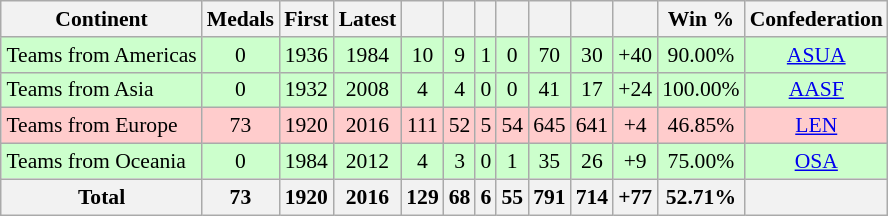<table class="wikitable sortable" style="text-align: center; font-size: 90%; margin-left: 1em;">
<tr>
<th>Continent</th>
<th>Medals</th>
<th>First</th>
<th>Latest</th>
<th></th>
<th></th>
<th></th>
<th></th>
<th></th>
<th></th>
<th></th>
<th>Win %</th>
<th>Confederation</th>
</tr>
<tr style="background: #cfc;">
<td style="text-align: left;">Teams from Americas</td>
<td>0</td>
<td>1936</td>
<td>1984</td>
<td>10</td>
<td>9</td>
<td>1</td>
<td>0</td>
<td>70</td>
<td>30</td>
<td>+40</td>
<td>90.00%</td>
<td><a href='#'>ASUA</a></td>
</tr>
<tr style="background: #cfc;">
<td style="text-align: left;">Teams from Asia</td>
<td>0</td>
<td>1932</td>
<td>2008</td>
<td>4</td>
<td>4</td>
<td>0</td>
<td>0</td>
<td>41</td>
<td>17</td>
<td>+24</td>
<td>100.00%</td>
<td><a href='#'>AASF</a></td>
</tr>
<tr style="background: #fcc;">
<td style="text-align: left;">Teams from Europe</td>
<td>73</td>
<td>1920</td>
<td>2016</td>
<td>111</td>
<td>52</td>
<td>5</td>
<td>54</td>
<td>645</td>
<td>641</td>
<td>+4</td>
<td>46.85%</td>
<td><a href='#'>LEN</a></td>
</tr>
<tr style="background: #cfc;">
<td style="text-align: left;">Teams from Oceania</td>
<td>0</td>
<td>1984</td>
<td>2012</td>
<td>4</td>
<td>3</td>
<td>0</td>
<td>1</td>
<td>35</td>
<td>26</td>
<td>+9</td>
<td>75.00%</td>
<td><a href='#'>OSA</a></td>
</tr>
<tr>
<th>Total</th>
<th>73</th>
<th>1920</th>
<th>2016</th>
<th>129</th>
<th>68</th>
<th>6</th>
<th>55</th>
<th>791</th>
<th>714</th>
<th>+77</th>
<th>52.71%</th>
<th></th>
</tr>
</table>
